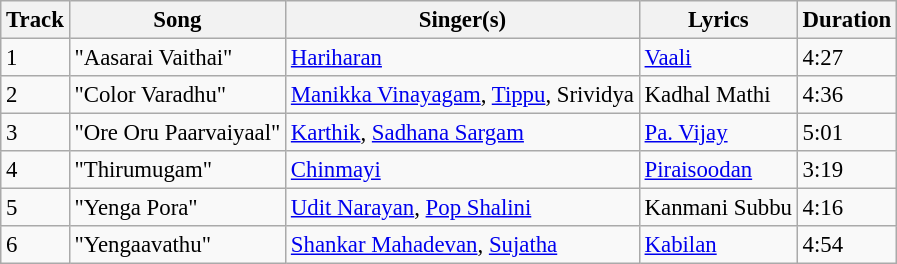<table class="wikitable" style="font-size:95%;">
<tr>
<th>Track</th>
<th>Song</th>
<th>Singer(s)</th>
<th>Lyrics</th>
<th>Duration</th>
</tr>
<tr>
<td>1</td>
<td>"Aasarai Vaithai"</td>
<td><a href='#'>Hariharan</a></td>
<td><a href='#'>Vaali</a></td>
<td>4:27</td>
</tr>
<tr>
<td>2</td>
<td>"Color Varadhu"</td>
<td><a href='#'>Manikka Vinayagam</a>, <a href='#'>Tippu</a>, Srividya</td>
<td>Kadhal Mathi</td>
<td>4:36</td>
</tr>
<tr>
<td>3</td>
<td>"Ore Oru Paarvaiyaal"</td>
<td><a href='#'>Karthik</a>, <a href='#'>Sadhana Sargam</a></td>
<td><a href='#'>Pa. Vijay</a></td>
<td>5:01</td>
</tr>
<tr>
<td>4</td>
<td>"Thirumugam"</td>
<td><a href='#'>Chinmayi</a></td>
<td><a href='#'>Piraisoodan</a></td>
<td>3:19</td>
</tr>
<tr>
<td>5</td>
<td>"Yenga Pora"</td>
<td><a href='#'>Udit Narayan</a>, <a href='#'>Pop Shalini</a></td>
<td>Kanmani Subbu</td>
<td>4:16</td>
</tr>
<tr>
<td>6</td>
<td>"Yengaavathu"</td>
<td><a href='#'>Shankar Mahadevan</a>, <a href='#'>Sujatha</a></td>
<td><a href='#'>Kabilan</a></td>
<td>4:54</td>
</tr>
</table>
